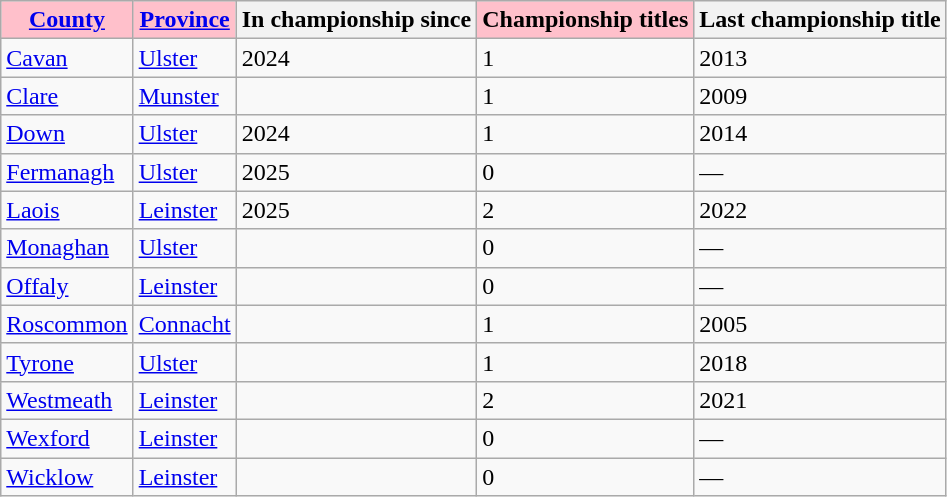<table class="wikitable sortable">
<tr>
<th style="background:pink;"><a href='#'>County</a></th>
<th style="background:pink;"><a href='#'>Province</a></th>
<th>In championship since</th>
<th style="background:pink;">Championship titles</th>
<th>Last championship title</th>
</tr>
<tr>
<td> <a href='#'>Cavan</a></td>
<td><a href='#'>Ulster</a></td>
<td>2024</td>
<td>1</td>
<td>2013</td>
</tr>
<tr>
<td> <a href='#'>Clare</a></td>
<td><a href='#'>Munster</a></td>
<td></td>
<td>1</td>
<td>2009</td>
</tr>
<tr>
<td> <a href='#'>Down</a></td>
<td><a href='#'>Ulster</a></td>
<td>2024</td>
<td>1</td>
<td>2014</td>
</tr>
<tr>
<td> <a href='#'>Fermanagh</a></td>
<td><a href='#'>Ulster</a></td>
<td>2025</td>
<td>0</td>
<td>—</td>
</tr>
<tr>
<td> <a href='#'>Laois</a></td>
<td><a href='#'>Leinster</a></td>
<td>2025</td>
<td>2</td>
<td>2022</td>
</tr>
<tr>
<td> <a href='#'>Monaghan</a></td>
<td><a href='#'>Ulster</a></td>
<td></td>
<td>0</td>
<td>—</td>
</tr>
<tr>
<td> <a href='#'>Offaly</a></td>
<td><a href='#'>Leinster</a></td>
<td></td>
<td>0</td>
<td>—</td>
</tr>
<tr>
<td> <a href='#'>Roscommon</a></td>
<td><a href='#'>Connacht</a></td>
<td></td>
<td>1</td>
<td>2005</td>
</tr>
<tr>
<td> <a href='#'>Tyrone</a></td>
<td><a href='#'>Ulster</a></td>
<td></td>
<td>1</td>
<td>2018</td>
</tr>
<tr>
<td> <a href='#'>Westmeath</a></td>
<td><a href='#'>Leinster</a></td>
<td></td>
<td>2</td>
<td>2021</td>
</tr>
<tr>
<td> <a href='#'>Wexford</a></td>
<td><a href='#'>Leinster</a></td>
<td></td>
<td>0</td>
<td>—</td>
</tr>
<tr>
<td> <a href='#'>Wicklow</a></td>
<td><a href='#'>Leinster</a></td>
<td></td>
<td>0</td>
<td>—</td>
</tr>
</table>
